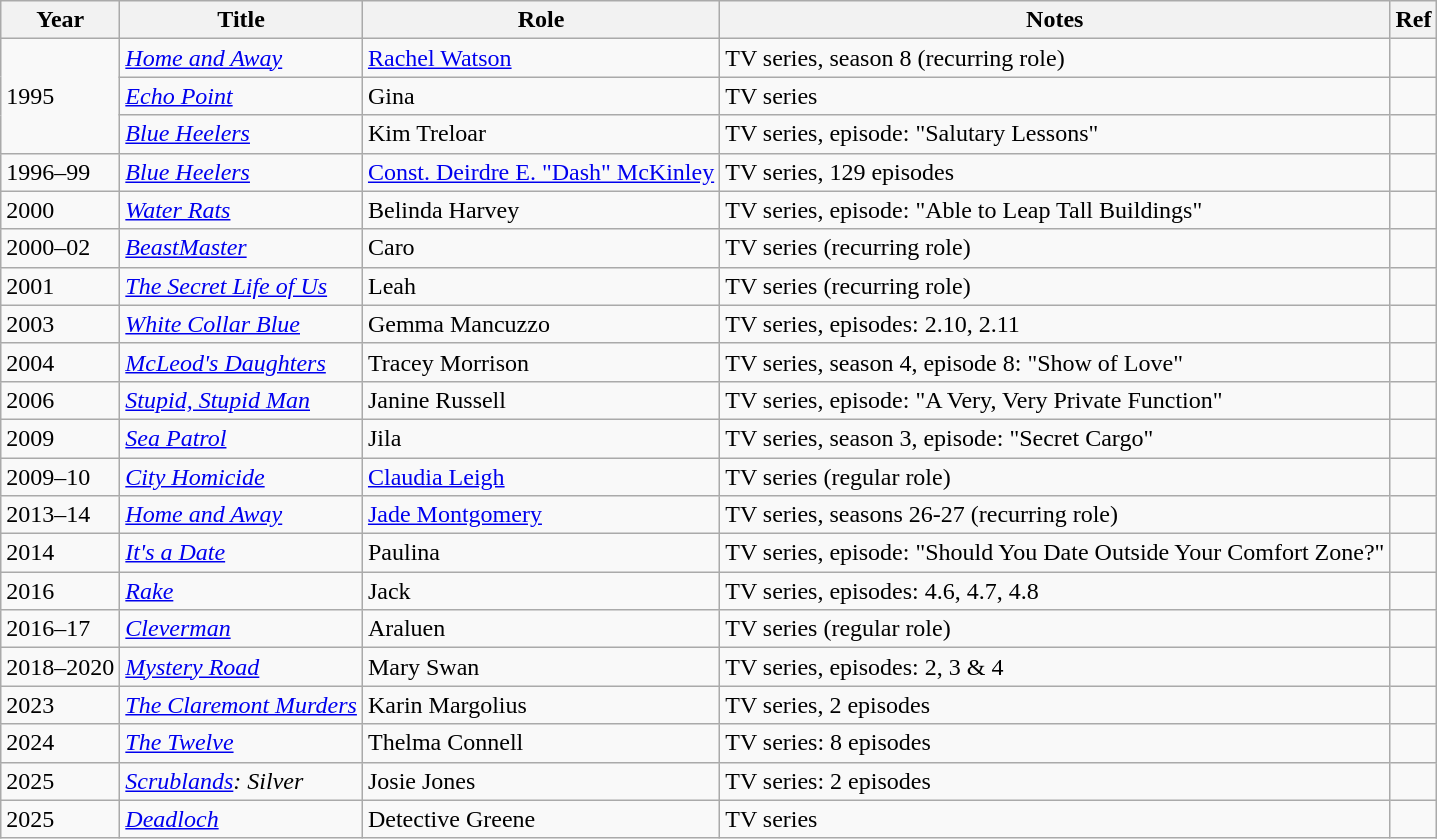<table class="wikitable sortable">
<tr>
<th>Year</th>
<th>Title</th>
<th>Role</th>
<th class="unsortable">Notes</th>
<th>Ref</th>
</tr>
<tr>
<td rowspan="3">1995</td>
<td><em><a href='#'>Home and Away</a></em></td>
<td><a href='#'>Rachel Watson</a></td>
<td>TV series, season 8 (recurring role)</td>
<td></td>
</tr>
<tr>
<td><em><a href='#'>Echo Point</a></em></td>
<td>Gina</td>
<td>TV series</td>
<td></td>
</tr>
<tr>
<td><em><a href='#'>Blue Heelers</a></em></td>
<td>Kim Treloar</td>
<td>TV series, episode: "Salutary Lessons"</td>
<td></td>
</tr>
<tr>
<td>1996–99</td>
<td><em><a href='#'>Blue Heelers</a></em></td>
<td><a href='#'>Const. Deirdre E. "Dash" McKinley</a></td>
<td>TV series, 129 episodes</td>
<td></td>
</tr>
<tr>
<td>2000</td>
<td><em><a href='#'>Water Rats</a></em></td>
<td>Belinda Harvey</td>
<td>TV series, episode: "Able to Leap Tall Buildings"</td>
<td></td>
</tr>
<tr>
<td>2000–02</td>
<td><em><a href='#'>BeastMaster</a></em></td>
<td>Caro</td>
<td>TV series (recurring role)</td>
<td></td>
</tr>
<tr>
<td>2001</td>
<td><em><a href='#'>The Secret Life of Us</a></em></td>
<td>Leah</td>
<td>TV series (recurring role)</td>
<td></td>
</tr>
<tr>
<td>2003</td>
<td><em><a href='#'>White Collar Blue</a></em></td>
<td>Gemma Mancuzzo</td>
<td>TV series, episodes: 2.10, 2.11</td>
<td></td>
</tr>
<tr>
<td>2004</td>
<td><em><a href='#'>McLeod's Daughters</a></em></td>
<td>Tracey Morrison</td>
<td>TV series, season 4, episode 8: "Show of Love"</td>
<td></td>
</tr>
<tr>
<td>2006</td>
<td><em><a href='#'>Stupid, Stupid Man</a></em></td>
<td>Janine Russell</td>
<td>TV series, episode: "A Very, Very Private Function"</td>
<td></td>
</tr>
<tr>
<td>2009</td>
<td><em><a href='#'>Sea Patrol</a></em></td>
<td>Jila</td>
<td>TV series, season 3, episode: "Secret Cargo"</td>
<td></td>
</tr>
<tr>
<td>2009–10</td>
<td><em><a href='#'>City Homicide</a></em></td>
<td><a href='#'>Claudia Leigh</a></td>
<td>TV series (regular role)</td>
<td></td>
</tr>
<tr>
<td>2013–14</td>
<td><em><a href='#'>Home and Away</a></em></td>
<td><a href='#'>Jade Montgomery</a></td>
<td>TV series, seasons 26-27 (recurring role)</td>
<td></td>
</tr>
<tr>
<td>2014</td>
<td><em><a href='#'>It's a Date</a></em></td>
<td>Paulina</td>
<td>TV series, episode: "Should You Date Outside Your Comfort Zone?"</td>
<td></td>
</tr>
<tr>
<td>2016</td>
<td><em><a href='#'>Rake</a></em></td>
<td>Jack</td>
<td>TV series, episodes: 4.6, 4.7, 4.8</td>
<td></td>
</tr>
<tr>
<td>2016–17</td>
<td><em><a href='#'>Cleverman</a></em></td>
<td>Araluen</td>
<td>TV series (regular role)</td>
<td></td>
</tr>
<tr>
<td>2018–2020</td>
<td><em><a href='#'>Mystery Road</a></em></td>
<td>Mary Swan</td>
<td>TV series, episodes: 2, 3 & 4</td>
<td></td>
</tr>
<tr>
<td>2023</td>
<td><em><a href='#'>The Claremont Murders</a></em></td>
<td>Karin Margolius</td>
<td>TV series, 2 episodes</td>
<td></td>
</tr>
<tr>
<td>2024</td>
<td><em><a href='#'>The Twelve</a></em></td>
<td>Thelma Connell</td>
<td>TV series: 8 episodes</td>
<td></td>
</tr>
<tr>
<td>2025</td>
<td><em><a href='#'>Scrublands</a>: Silver</em></td>
<td>Josie Jones</td>
<td>TV series: 2 episodes</td>
<td></td>
</tr>
<tr>
<td>2025</td>
<td><em><a href='#'>Deadloch</a></em></td>
<td>Detective Greene</td>
<td>TV series</td>
<td></td>
</tr>
</table>
